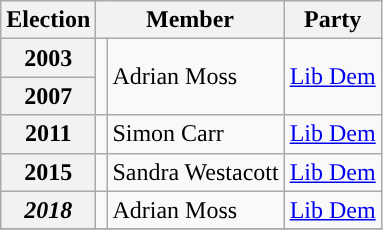<table class="wikitable">
<tr>
<th>Election</th>
<th colspan="2">Member</th>
<th>Party</th>
</tr>
<tr>
<th>2003</th>
<td rowspan="2" style="background-color: "></td>
<td rowspan="2">Adrian Moss</td>
<td rowspan="2"><a href='#'>Lib Dem</a></td>
</tr>
<tr>
<th>2007</th>
</tr>
<tr>
<th>2011</th>
<td style="background-color: "></td>
<td>Simon Carr</td>
<td><a href='#'>Lib Dem</a></td>
</tr>
<tr>
<th>2015</th>
<td style="background-color: "></td>
<td>Sandra Westacott</td>
<td><a href='#'>Lib Dem</a></td>
</tr>
<tr>
<th><em>2018</em></th>
<td style="background-color: "></td>
<td>Adrian Moss</td>
<td><a href='#'>Lib Dem</a></td>
</tr>
<tr>
</tr>
</table>
